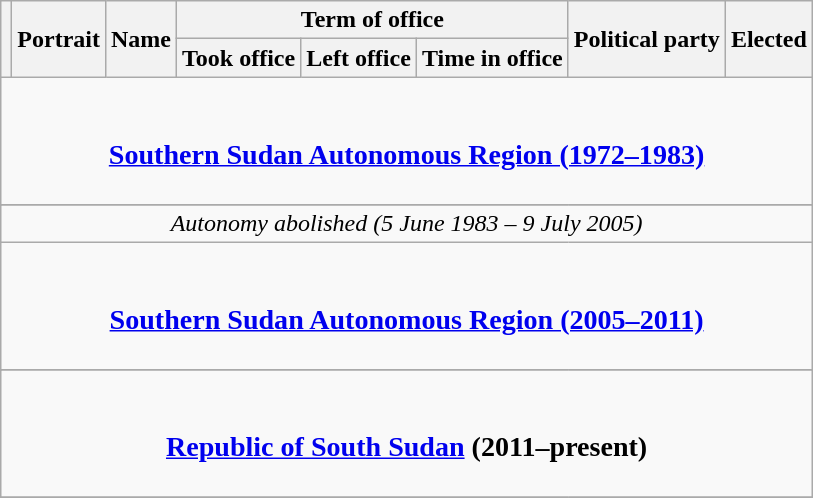<table class="wikitable" style="text-align:center">
<tr>
<th rowspan=2></th>
<th rowspan=2>Portrait</th>
<th rowspan=2>Name<br></th>
<th colspan=3>Term of office</th>
<th rowspan=2>Political party</th>
<th rowspan=2>Elected</th>
</tr>
<tr>
<th>Took office</th>
<th>Left office</th>
<th>Time in office</th>
</tr>
<tr>
<td colspan=8><br><h3><a href='#'>Southern Sudan Autonomous Region (1972–1983)</a></h3></td>
</tr>
<tr>
</tr>
<tr>
<td colspan=8><em>Autonomy abolished (5 June 1983 – 9 July 2005)</em></td>
</tr>
<tr>
<td colspan=8><br><h3><a href='#'>Southern Sudan Autonomous Region (2005–2011)</a></h3></td>
</tr>
<tr>
</tr>
<tr>
<td colspan=8><br><h3><a href='#'>Republic of South Sudan</a> (2011–present)</h3></td>
</tr>
<tr>
</tr>
</table>
